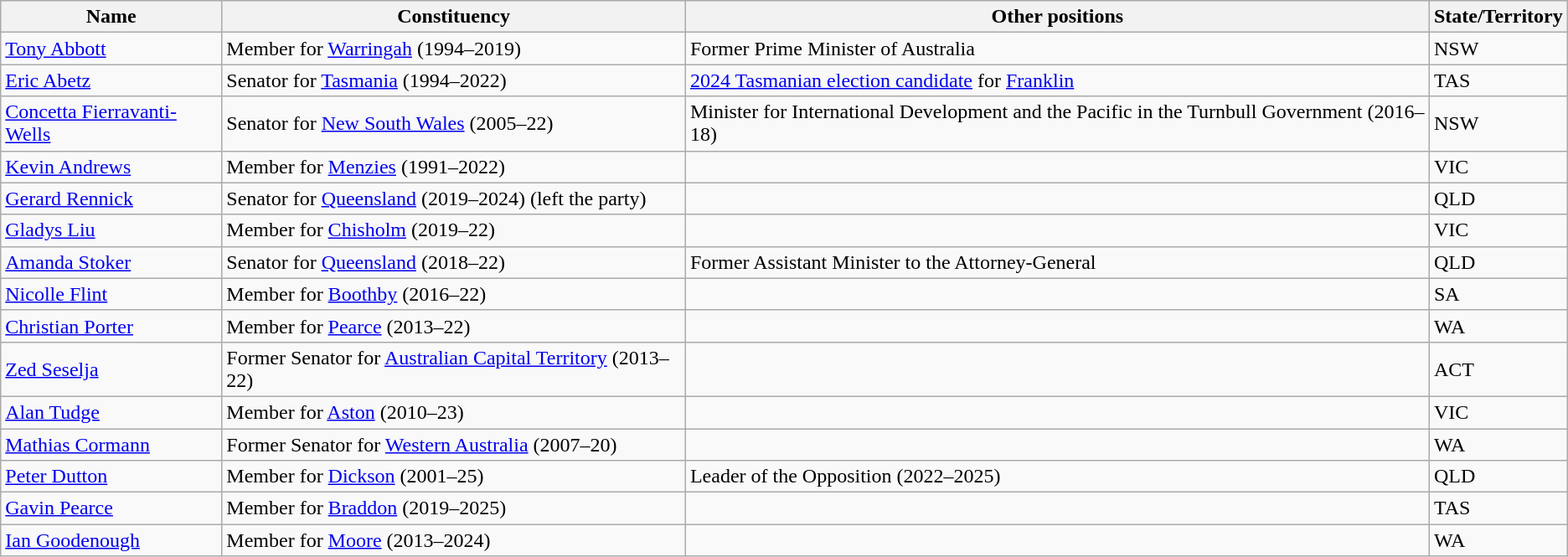<table class="wikitable sortable">
<tr>
<th>Name</th>
<th>Constituency</th>
<th nowrap>Other positions</th>
<th nowrap>State/Territory</th>
</tr>
<tr>
<td><a href='#'>Tony Abbott</a></td>
<td>Member for <a href='#'>Warringah</a> (1994–2019)</td>
<td>Former Prime Minister of Australia</td>
<td>NSW</td>
</tr>
<tr>
<td><a href='#'>Eric Abetz</a></td>
<td>Senator for <a href='#'>Tasmania</a> (1994–2022)</td>
<td><a href='#'>2024 Tasmanian election candidate</a> for <a href='#'>Franklin</a></td>
<td>TAS</td>
</tr>
<tr>
<td><a href='#'>Concetta Fierravanti-Wells</a></td>
<td>Senator for <a href='#'>New South Wales</a> (2005–22)</td>
<td>Minister for International Development and the Pacific in the Turnbull Government (2016–18)</td>
<td>NSW</td>
</tr>
<tr>
<td><a href='#'>Kevin Andrews</a></td>
<td>Member for <a href='#'>Menzies</a> (1991–2022)</td>
<td></td>
<td>VIC</td>
</tr>
<tr>
<td><a href='#'>Gerard Rennick</a></td>
<td>Senator for <a href='#'>Queensland</a> (2019–2024) (left the party)</td>
<td></td>
<td>QLD</td>
</tr>
<tr>
<td><a href='#'>Gladys Liu</a></td>
<td>Member for <a href='#'>Chisholm</a> (2019–22)</td>
<td></td>
<td>VIC</td>
</tr>
<tr>
<td><a href='#'>Amanda Stoker</a></td>
<td>Senator for <a href='#'>Queensland</a> (2018–22)</td>
<td>Former Assistant Minister to the Attorney-General</td>
<td>QLD</td>
</tr>
<tr>
<td><a href='#'>Nicolle Flint</a></td>
<td>Member for <a href='#'>Boothby</a> (2016–22)</td>
<td></td>
<td>SA</td>
</tr>
<tr>
<td><a href='#'>Christian Porter</a></td>
<td>Member for <a href='#'>Pearce</a> (2013–22)</td>
<td></td>
<td>WA</td>
</tr>
<tr>
<td><a href='#'>Zed Seselja</a></td>
<td>Former Senator for <a href='#'>Australian Capital Territory</a> (2013–22)</td>
<td></td>
<td>ACT</td>
</tr>
<tr>
<td><a href='#'>Alan Tudge</a></td>
<td>Member for <a href='#'>Aston</a> (2010–23)</td>
<td></td>
<td>VIC</td>
</tr>
<tr>
<td><a href='#'>Mathias Cormann</a></td>
<td>Former Senator for <a href='#'>Western Australia</a> (2007–20)</td>
<td></td>
<td>WA</td>
</tr>
<tr>
<td><a href='#'>Peter Dutton</a></td>
<td>Member for <a href='#'>Dickson</a> (2001–25)</td>
<td>Leader of the Opposition (2022–2025)</td>
<td>QLD</td>
</tr>
<tr>
<td><a href='#'>Gavin Pearce</a></td>
<td>Member for <a href='#'>Braddon</a> (2019–2025)</td>
<td></td>
<td>TAS</td>
</tr>
<tr>
<td><a href='#'>Ian Goodenough</a></td>
<td>Member for <a href='#'>Moore</a> (2013–2024)</td>
<td></td>
<td>WA</td>
</tr>
</table>
